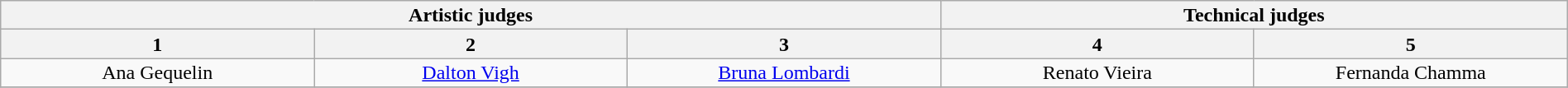<table class="wikitable" style="font-size:100%; line-height:16px; text-align:center" width="100%">
<tr>
<th colspan=3>Artistic judges</th>
<th colspan=2>Technical judges</th>
</tr>
<tr>
<th width="20%">1</th>
<th width="20%">2</th>
<th width="20%">3</th>
<th width="20%">4</th>
<th width="20%">5</th>
</tr>
<tr>
<td>Ana Gequelin</td>
<td><a href='#'>Dalton Vigh</a></td>
<td><a href='#'>Bruna Lombardi</a></td>
<td>Renato Vieira</td>
<td>Fernanda Chamma</td>
</tr>
<tr>
</tr>
</table>
